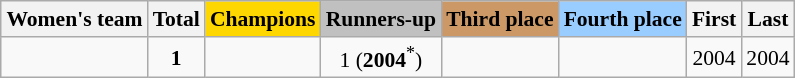<table class="wikitable" style="text-align: center; font-size: 90%; margin-left: 1em;">
<tr>
<th>Women's team</th>
<th>Total</th>
<th style="background-color: gold;">Champions</th>
<th style="background-color: silver;">Runners-up</th>
<th style="background-color: #cc9966;">Third place</th>
<th style="background-color: #9acdff;">Fourth place</th>
<th>First</th>
<th>Last</th>
</tr>
<tr>
<td style="text-align: left;"></td>
<td><strong>1</strong></td>
<td></td>
<td>1 (<strong>2004</strong><sup>*</sup>)</td>
<td></td>
<td></td>
<td>2004</td>
<td>2004</td>
</tr>
</table>
